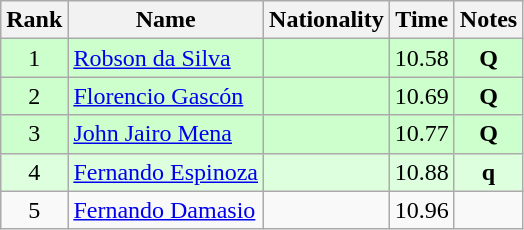<table class="wikitable sortable" style="text-align:center">
<tr>
<th>Rank</th>
<th>Name</th>
<th>Nationality</th>
<th>Time</th>
<th>Notes</th>
</tr>
<tr bgcolor=ccffcc>
<td align=center>1</td>
<td align=left><a href='#'>Robson da Silva</a></td>
<td align=left></td>
<td>10.58</td>
<td><strong>Q</strong></td>
</tr>
<tr bgcolor=ccffcc>
<td align=center>2</td>
<td align=left><a href='#'>Florencio Gascón</a></td>
<td align=left></td>
<td>10.69</td>
<td><strong>Q</strong></td>
</tr>
<tr bgcolor=ccffcc>
<td align=center>3</td>
<td align=left><a href='#'>John Jairo Mena</a></td>
<td align=left></td>
<td>10.77</td>
<td><strong>Q</strong></td>
</tr>
<tr bgcolor=ddffdd>
<td align=center>4</td>
<td align=left><a href='#'>Fernando Espinoza</a></td>
<td align=left></td>
<td>10.88</td>
<td><strong>q</strong></td>
</tr>
<tr>
<td align=center>5</td>
<td align=left><a href='#'>Fernando Damasio</a></td>
<td align=left></td>
<td>10.96</td>
<td></td>
</tr>
</table>
